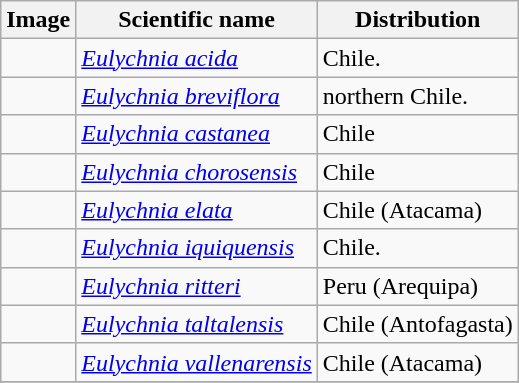<table class="wikitable ">
<tr>
<th>Image</th>
<th>Scientific name</th>
<th>Distribution</th>
</tr>
<tr>
<td></td>
<td><em><a href='#'>Eulychnia acida</a></em> </td>
<td>Chile.</td>
</tr>
<tr>
<td></td>
<td><em><a href='#'>Eulychnia breviflora</a></em> </td>
<td>northern Chile.</td>
</tr>
<tr>
<td></td>
<td><em><a href='#'>Eulychnia castanea</a></em> </td>
<td>Chile</td>
</tr>
<tr>
<td></td>
<td><em><a href='#'>Eulychnia chorosensis</a></em> </td>
<td>Chile</td>
</tr>
<tr>
<td></td>
<td><em><a href='#'>Eulychnia elata</a></em> </td>
<td>Chile (Atacama)</td>
</tr>
<tr>
<td></td>
<td><em><a href='#'>Eulychnia iquiquensis</a></em> </td>
<td>Chile.</td>
</tr>
<tr>
<td></td>
<td><em><a href='#'>Eulychnia ritteri</a></em> </td>
<td>Peru (Arequipa)</td>
</tr>
<tr>
<td></td>
<td><em><a href='#'>Eulychnia taltalensis</a></em> </td>
<td>Chile (Antofagasta)</td>
</tr>
<tr>
<td></td>
<td><em><a href='#'>Eulychnia vallenarensis</a></em> </td>
<td>Chile (Atacama)</td>
</tr>
<tr>
</tr>
</table>
